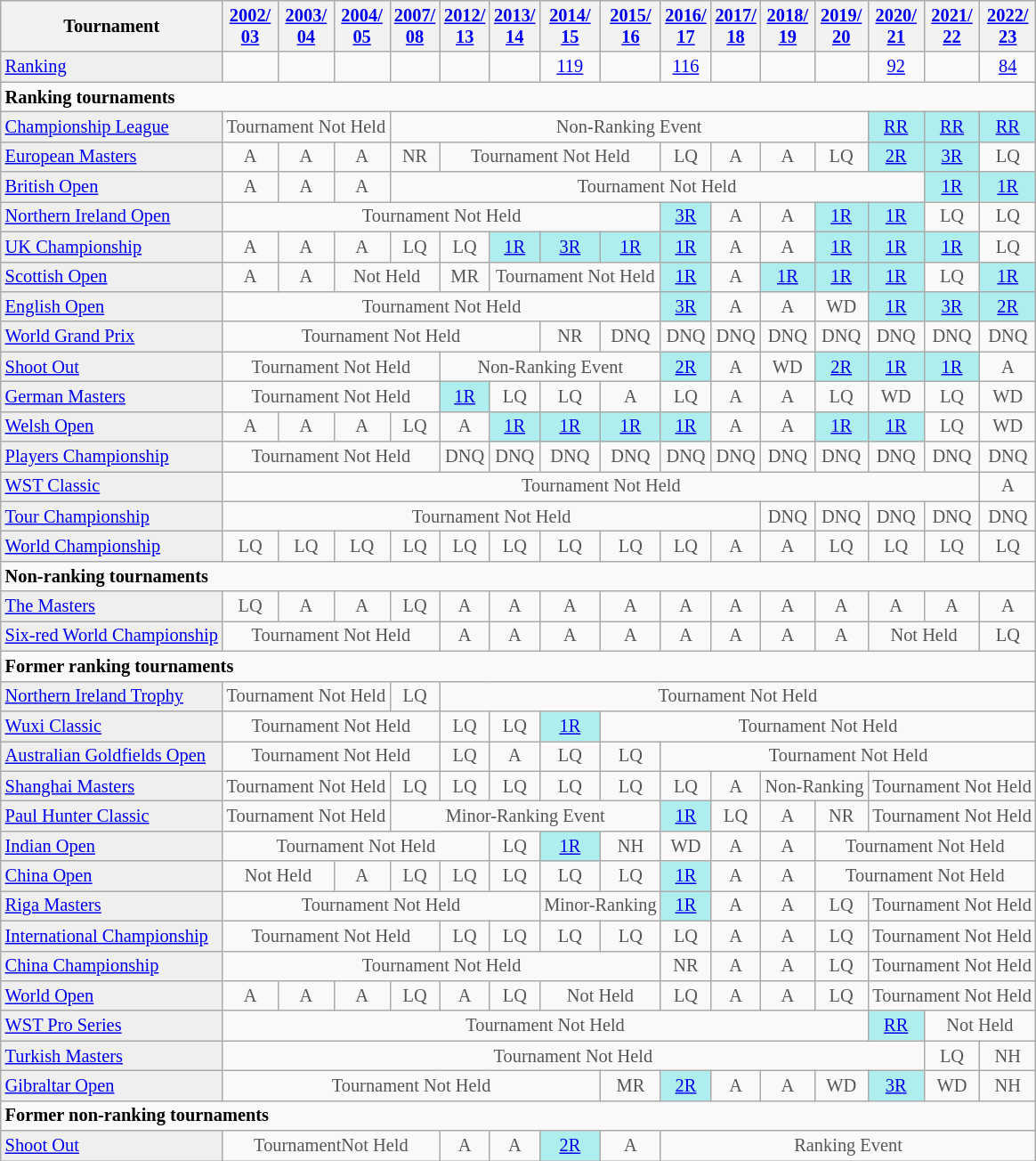<table class="wikitable" style="font-size:85%;">
<tr>
<th>Tournament</th>
<th><a href='#'>2002/<br>03</a></th>
<th><a href='#'>2003/<br>04</a></th>
<th><a href='#'>2004/<br>05</a></th>
<th><a href='#'>2007/<br>08</a></th>
<th><a href='#'>2012/<br>13</a></th>
<th><a href='#'>2013/<br>14</a></th>
<th><a href='#'>2014/<br>15</a></th>
<th><a href='#'>2015/<br>16</a></th>
<th><a href='#'>2016/<br>17</a></th>
<th><a href='#'>2017/<br>18</a></th>
<th><a href='#'>2018/<br>19</a></th>
<th><a href='#'>2019/<br>20</a></th>
<th><a href='#'>2020/<br>21</a></th>
<th><a href='#'>2021/<br>22</a></th>
<th><a href='#'>2022/<br>23</a></th>
</tr>
<tr>
<td style="background:#EFEFEF;"><a href='#'>Ranking</a></td>
<td align="center"></td>
<td align="center"></td>
<td align="center"></td>
<td align="center"></td>
<td align="center"></td>
<td align="center"></td>
<td align="center"><a href='#'>119</a></td>
<td align="center"></td>
<td align="center"><a href='#'>116</a></td>
<td align="center"></td>
<td align="center"></td>
<td align="center"></td>
<td align="center"><a href='#'>92</a></td>
<td align="center"></td>
<td align="center"><a href='#'>84</a></td>
</tr>
<tr>
<td colspan="20"><strong>Ranking tournaments</strong></td>
</tr>
<tr>
<td style="background:#EFEFEF;"><a href='#'>Championship League</a></td>
<td align="center" colspan="3" style="color:#555555;">Tournament Not Held</td>
<td align="center" colspan="9" style="color:#555555;">Non-Ranking Event</td>
<td align="center" style="background:#afeeee;"><a href='#'>RR</a></td>
<td align="center" style="background:#afeeee;"><a href='#'>RR</a></td>
<td align="center" style="background:#afeeee;"><a href='#'>RR</a></td>
</tr>
<tr>
<td style="background:#EFEFEF;"><a href='#'>European Masters</a></td>
<td align="center" style="color:#555555;">A</td>
<td align="center" style="color:#555555;">A</td>
<td align="center" style="color:#555555;">A</td>
<td align="center" style="color:#555555;">NR</td>
<td align="center" colspan="4" style="color:#555555;">Tournament Not Held</td>
<td align="center" style="color:#555555;">LQ</td>
<td align="center" style="color:#555555;">A</td>
<td align="center" style="color:#555555;">A</td>
<td align="center" style="color:#555555;">LQ</td>
<td align="center" style="background:#afeeee;"><a href='#'>2R</a></td>
<td align="center" style="background:#afeeee;"><a href='#'>3R</a></td>
<td align="center" style="color:#555555;">LQ</td>
</tr>
<tr>
<td style="background:#EFEFEF;"><a href='#'>British Open</a></td>
<td align="center" style="color:#555555;">A</td>
<td align="center" style="color:#555555;">A</td>
<td align="center" style="color:#555555;">A</td>
<td align="center" colspan="10" style="color:#555555;">Tournament Not Held</td>
<td align="center" style="background:#afeeee;"><a href='#'>1R</a></td>
<td align="center" style="background:#afeeee;"><a href='#'>1R</a></td>
</tr>
<tr>
<td style="background:#EFEFEF;"><a href='#'>Northern Ireland Open</a></td>
<td align="center" colspan="8" style="color:#555555;">Tournament Not Held</td>
<td align="center" style="background:#afeeee;"><a href='#'>3R</a></td>
<td align="center" style="color:#555555;">A</td>
<td align="center" style="color:#555555;">A</td>
<td align="center" style="background:#afeeee;"><a href='#'>1R</a></td>
<td align="center" style="background:#afeeee;"><a href='#'>1R</a></td>
<td align="center" style="color:#555555;">LQ</td>
<td align="center" style="color:#555555;">LQ</td>
</tr>
<tr>
<td style="background:#EFEFEF;"><a href='#'>UK Championship</a></td>
<td align="center" style="color:#555555;">A</td>
<td align="center" style="color:#555555;">A</td>
<td align="center" style="color:#555555;">A</td>
<td align="center" style="color:#555555;">LQ</td>
<td align="center" style="color:#555555;">LQ</td>
<td align="center" style="background:#afeeee;"><a href='#'>1R</a></td>
<td align="center" style="background:#afeeee;"><a href='#'>3R</a></td>
<td align="center" style="background:#afeeee;"><a href='#'>1R</a></td>
<td align="center" style="background:#afeeee;"><a href='#'>1R</a></td>
<td align="center" style="color:#555555;">A</td>
<td align="center" style="color:#555555;">A</td>
<td align="center" style="background:#afeeee;"><a href='#'>1R</a></td>
<td align="center" style="background:#afeeee;"><a href='#'>1R</a></td>
<td align="center" style="background:#afeeee;"><a href='#'>1R</a></td>
<td align="center" style="color:#555555;">LQ</td>
</tr>
<tr>
<td style="background:#EFEFEF;"><a href='#'>Scottish Open</a></td>
<td align="center" style="color:#555555;">A</td>
<td align="center" style="color:#555555;">A</td>
<td align="center" colspan="2" style="color:#555555;">Not Held</td>
<td align="center" style="color:#555555;">MR</td>
<td align="center" colspan="3" style="color:#555555;">Tournament Not Held</td>
<td align="center" style="background:#afeeee;"><a href='#'>1R</a></td>
<td align="center" style="color:#555555;">A</td>
<td align="center" style="background:#afeeee;"><a href='#'>1R</a></td>
<td align="center" style="background:#afeeee;"><a href='#'>1R</a></td>
<td align="center" style="background:#afeeee;"><a href='#'>1R</a></td>
<td align="center" style="color:#555555;">LQ</td>
<td align="center" style="background:#afeeee;"><a href='#'>1R</a></td>
</tr>
<tr>
<td style="background:#EFEFEF;"><a href='#'>English Open</a></td>
<td align="center" colspan="8" style="color:#555555;">Tournament Not Held</td>
<td align="center" style="background:#afeeee;"><a href='#'>3R</a></td>
<td align="center" style="color:#555555;">A</td>
<td align="center" style="color:#555555;">A</td>
<td align="center" style="color:#555555;">WD</td>
<td align="center" style="background:#afeeee;"><a href='#'>1R</a></td>
<td align="center" style="background:#afeeee;"><a href='#'>3R</a></td>
<td align="center" style="background:#afeeee;"><a href='#'>2R</a></td>
</tr>
<tr>
<td style="background:#EFEFEF;"><a href='#'>World Grand Prix</a></td>
<td align="center" colspan="6" style="color:#555555;">Tournament Not Held</td>
<td align="center" style="color:#555555;">NR</td>
<td align="center" style="color:#555555;">DNQ</td>
<td align="center" style="color:#555555;">DNQ</td>
<td align="center" style="color:#555555;">DNQ</td>
<td align="center" style="color:#555555;">DNQ</td>
<td align="center" style="color:#555555;">DNQ</td>
<td align="center" style="color:#555555;">DNQ</td>
<td align="center" style="color:#555555;">DNQ</td>
<td align="center" style="color:#555555;">DNQ</td>
</tr>
<tr>
<td style="background:#EFEFEF;"><a href='#'>Shoot Out</a></td>
<td align="center" colspan="4" style="color:#555555;">Tournament Not Held</td>
<td align="center" colspan="4" style="color:#555555;">Non-Ranking Event</td>
<td align="center" style="background:#afeeee;"><a href='#'>2R</a></td>
<td align="center" style="color:#555555;">A</td>
<td align="center" style="color:#555555;">WD</td>
<td align="center" style="background:#afeeee;"><a href='#'>2R</a></td>
<td align="center" style="background:#afeeee;"><a href='#'>1R</a></td>
<td align="center" style="background:#afeeee;"><a href='#'>1R</a></td>
<td align="center" style="color:#555555;">A</td>
</tr>
<tr>
<td style="background:#EFEFEF;"><a href='#'>German Masters</a></td>
<td align="center" colspan="4" style="color:#555555;">Tournament Not Held</td>
<td align="center" style="background:#afeeee;"><a href='#'>1R</a></td>
<td align="center" style="color:#555555;">LQ</td>
<td align="center" style="color:#555555;">LQ</td>
<td align="center" style="color:#555555;">A</td>
<td align="center" style="color:#555555;">LQ</td>
<td align="center" style="color:#555555;">A</td>
<td align="center" style="color:#555555;">A</td>
<td align="center" style="color:#555555;">LQ</td>
<td align="center" style="color:#555555;">WD</td>
<td align="center" style="color:#555555;">LQ</td>
<td align="center" style="color:#555555;">WD</td>
</tr>
<tr>
<td style="background:#EFEFEF;"><a href='#'>Welsh Open</a></td>
<td align="center" style="color:#555555;">A</td>
<td align="center" style="color:#555555;">A</td>
<td align="center" style="color:#555555;">A</td>
<td align="center" style="color:#555555;">LQ</td>
<td align="center" style="color:#555555;">A</td>
<td align="center" style="background:#afeeee;"><a href='#'>1R</a></td>
<td align="center" style="background:#afeeee;"><a href='#'>1R</a></td>
<td align="center" style="background:#afeeee;"><a href='#'>1R</a></td>
<td align="center" style="background:#afeeee;"><a href='#'>1R</a></td>
<td align="center" style="color:#555555;">A</td>
<td align="center" style="color:#555555;">A</td>
<td align="center" style="background:#afeeee;"><a href='#'>1R</a></td>
<td align="center" style="background:#afeeee;"><a href='#'>1R</a></td>
<td align="center" style="color:#555555;">LQ</td>
<td align="center" style="color:#555555;">WD</td>
</tr>
<tr>
<td style="background:#EFEFEF;"><a href='#'>Players Championship</a></td>
<td align="center" colspan="4" style="color:#555555;">Tournament Not Held</td>
<td align="center" style="color:#555555;">DNQ</td>
<td align="center" style="color:#555555;">DNQ</td>
<td align="center" style="color:#555555;">DNQ</td>
<td align="center" style="color:#555555;">DNQ</td>
<td align="center" style="color:#555555;">DNQ</td>
<td align="center" style="color:#555555;">DNQ</td>
<td align="center" style="color:#555555;">DNQ</td>
<td align="center" style="color:#555555;">DNQ</td>
<td align="center" style="color:#555555;">DNQ</td>
<td align="center" style="color:#555555;">DNQ</td>
<td align="center" style="color:#555555;">DNQ</td>
</tr>
<tr>
<td style="background:#EFEFEF;"><a href='#'>WST Classic</a></td>
<td align="center" colspan="14" style="color:#555555;">Tournament Not Held</td>
<td align="center" style="color:#555555;">A</td>
</tr>
<tr>
<td style="background:#EFEFEF;"><a href='#'>Tour Championship</a></td>
<td align="center" colspan="10" style="color:#555555;">Tournament Not Held</td>
<td align="center" style="color:#555555;">DNQ</td>
<td align="center" style="color:#555555;">DNQ</td>
<td align="center" style="color:#555555;">DNQ</td>
<td align="center" style="color:#555555;">DNQ</td>
<td align="center" style="color:#555555;">DNQ</td>
</tr>
<tr>
<td style="background:#EFEFEF;"><a href='#'>World Championship</a></td>
<td align="center" style="color:#555555;">LQ</td>
<td align="center" style="color:#555555;">LQ</td>
<td align="center" style="color:#555555;">LQ</td>
<td align="center" style="color:#555555;">LQ</td>
<td align="center" style="color:#555555;">LQ</td>
<td align="center" style="color:#555555;">LQ</td>
<td align="center" style="color:#555555;">LQ</td>
<td align="center" style="color:#555555;">LQ</td>
<td align="center" style="color:#555555;">LQ</td>
<td align="center" style="color:#555555;">A</td>
<td align="center" style="color:#555555;">A</td>
<td align="center" style="color:#555555;">LQ</td>
<td align="center" style="color:#555555;">LQ</td>
<td align="center" style="color:#555555;">LQ</td>
<td align="center" style="color:#555555;">LQ</td>
</tr>
<tr>
<td colspan="20"><strong>Non-ranking tournaments</strong></td>
</tr>
<tr>
<td style="background:#EFEFEF;"><a href='#'>The Masters</a></td>
<td align="center" style="color:#555555;">LQ</td>
<td align="center" style="color:#555555;">A</td>
<td align="center" style="color:#555555;">A</td>
<td align="center" style="color:#555555;">LQ</td>
<td align="center" style="color:#555555;">A</td>
<td align="center" style="color:#555555;">A</td>
<td align="center" style="color:#555555;">A</td>
<td align="center" style="color:#555555;">A</td>
<td align="center" style="color:#555555;">A</td>
<td align="center" style="color:#555555;">A</td>
<td align="center" style="color:#555555;">A</td>
<td align="center" style="color:#555555;">A</td>
<td align="center" style="color:#555555;">A</td>
<td align="center" style="color:#555555;">A</td>
<td align="center" style="color:#555555;">A</td>
</tr>
<tr>
<td style="background:#EFEFEF;"><a href='#'>Six-red World Championship</a></td>
<td align="center" colspan="4" style="color:#555555;">Tournament Not Held</td>
<td align="center" style="color:#555555;">A</td>
<td align="center" style="color:#555555;">A</td>
<td align="center" style="color:#555555;">A</td>
<td align="center" style="color:#555555;">A</td>
<td align="center" style="color:#555555;">A</td>
<td align="center" style="color:#555555;">A</td>
<td align="center" style="color:#555555;">A</td>
<td align="center" style="color:#555555;">A</td>
<td align="center" colspan="2" style="color:#555555;">Not Held</td>
<td align="center" style="color:#555555;">LQ</td>
</tr>
<tr>
<td colspan="20"><strong>Former ranking tournaments</strong></td>
</tr>
<tr>
<td style="background:#EFEFEF;"><a href='#'>Northern Ireland Trophy</a></td>
<td align="center" colspan="3" style="color:#555555;">Tournament Not Held</td>
<td align="center" style="color:#555555;">LQ</td>
<td align="center" colspan="20" style="color:#555555;">Tournament Not Held</td>
</tr>
<tr>
<td style="background:#EFEFEF;"><a href='#'>Wuxi Classic</a></td>
<td align="center" colspan="4" style="color:#555555;">Tournament Not Held</td>
<td align="center" style="color:#555555;">LQ</td>
<td align="center" style="color:#555555;">LQ</td>
<td align="center" style="background:#afeeee;"><a href='#'>1R</a></td>
<td align="center" colspan="20" style="color:#555555;">Tournament Not Held</td>
</tr>
<tr>
<td style="background:#EFEFEF;"><a href='#'>Australian Goldfields Open</a></td>
<td align="center" colspan="4" style="color:#555555;">Tournament Not Held</td>
<td align="center" style="color:#555555;">LQ</td>
<td align="center" style="color:#555555;">A</td>
<td align="center" style="color:#555555;">LQ</td>
<td align="center" style="color:#555555;">LQ</td>
<td align="center" colspan="20" style="color:#555555;">Tournament Not Held</td>
</tr>
<tr>
<td style="background:#EFEFEF;"><a href='#'>Shanghai Masters</a></td>
<td align="center" colspan="3" style="color:#555555;">Tournament Not Held</td>
<td align="center" style="color:#555555;">LQ</td>
<td align="center" style="color:#555555;">LQ</td>
<td align="center" style="color:#555555;">LQ</td>
<td align="center" style="color:#555555;">LQ</td>
<td align="center" style="color:#555555;">LQ</td>
<td align="center" style="color:#555555;">LQ</td>
<td align="center" style="color:#555555;">A</td>
<td align="center" colspan="2" style="color:#555555;">Non-Ranking</td>
<td align="center" colspan="3" style="color:#555555;">Tournament Not Held</td>
</tr>
<tr>
<td style="background:#EFEFEF;"><a href='#'>Paul Hunter Classic</a></td>
<td align="center" colspan="3" style="color:#555555;">Tournament Not Held</td>
<td align="center" colspan="5" style="color:#555555;">Minor-Ranking Event</td>
<td align="center" style="background:#afeeee;"><a href='#'>1R</a></td>
<td align="center" style="color:#555555;">LQ</td>
<td align="center" style="color:#555555;">A</td>
<td align="center" style="color:#555555;">NR</td>
<td align="center" colspan="3" style="color:#555555;">Tournament Not Held</td>
</tr>
<tr>
<td style="background:#EFEFEF;"><a href='#'>Indian Open</a></td>
<td align="center" colspan="5" style="color:#555555;">Tournament Not Held</td>
<td align="center" style="color:#555555;">LQ</td>
<td align="center" style="background:#afeeee;"><a href='#'>1R</a></td>
<td align="center" style="color:#555555;">NH</td>
<td align="center" style="color:#555555;">WD</td>
<td align="center" style="color:#555555;">A</td>
<td align="center" style="color:#555555;">A</td>
<td align="center" colspan="4" style="color:#555555;">Tournament Not Held</td>
</tr>
<tr>
<td style="background:#EFEFEF;"><a href='#'>China Open</a></td>
<td align="center" colspan="2" style="color:#555555;">Not Held</td>
<td align="center" style="color:#555555;">A</td>
<td align="center" style="color:#555555;">LQ</td>
<td align="center" style="color:#555555;">LQ</td>
<td align="center" style="color:#555555;">LQ</td>
<td align="center" style="color:#555555;">LQ</td>
<td align="center" style="color:#555555;">LQ</td>
<td align="center" style="background:#afeeee;"><a href='#'>1R</a></td>
<td align="center" style="color:#555555;">A</td>
<td align="center" style="color:#555555;">A</td>
<td align="center" colspan="4" style="color:#555555;">Tournament Not Held</td>
</tr>
<tr>
<td style="background:#EFEFEF;"><a href='#'>Riga Masters</a></td>
<td align="center" colspan="6" style="color:#555555;">Tournament Not Held</td>
<td align="center" colspan="2" style="color:#555555;">Minor-Ranking</td>
<td align="center" style="background:#afeeee;"><a href='#'>1R</a></td>
<td align="center" style="color:#555555;">A</td>
<td align="center" style="color:#555555;">A</td>
<td align="center" style="color:#555555;">LQ</td>
<td align="center" colspan="3" style="color:#555555;">Tournament Not Held</td>
</tr>
<tr>
<td style="background:#EFEFEF;"><a href='#'>International Championship</a></td>
<td align="center" colspan="4" style="color:#555555;">Tournament Not Held</td>
<td align="center" style="color:#555555;">LQ</td>
<td align="center" style="color:#555555;">LQ</td>
<td align="center" style="color:#555555;">LQ</td>
<td align="center" style="color:#555555;">LQ</td>
<td align="center" style="color:#555555;">LQ</td>
<td align="center" style="color:#555555;">A</td>
<td align="center" style="color:#555555;">A</td>
<td align="center" style="color:#555555;">LQ</td>
<td align="center" colspan="3" style="color:#555555;">Tournament Not Held</td>
</tr>
<tr>
<td style="background:#EFEFEF;"><a href='#'>China Championship</a></td>
<td align="center" colspan="8" style="color:#555555;">Tournament Not Held</td>
<td align="center" style="color:#555555;">NR</td>
<td align="center" style="color:#555555;">A</td>
<td align="center" style="color:#555555;">A</td>
<td align="center" style="color:#555555;">LQ</td>
<td align="center" colspan="3" style="color:#555555;">Tournament Not Held</td>
</tr>
<tr>
<td style="background:#EFEFEF;"><a href='#'>World Open</a></td>
<td align="center" style="color:#555555;">A</td>
<td align="center" style="color:#555555;">A</td>
<td align="center" style="color:#555555;">A</td>
<td align="center" style="color:#555555;">LQ</td>
<td align="center" style="color:#555555;">A</td>
<td align="center" style="color:#555555;">LQ</td>
<td align="center" colspan="2" style="color:#555555;">Not Held</td>
<td align="center" style="color:#555555;">LQ</td>
<td align="center" style="color:#555555;">A</td>
<td align="center" style="color:#555555;">A</td>
<td align="center" style="color:#555555;">LQ</td>
<td align="center" colspan="3" style="color:#555555;">Tournament Not Held</td>
</tr>
<tr>
<td style="background:#EFEFEF;"><a href='#'>WST Pro Series</a></td>
<td align="center" colspan="12" style="color:#555555;">Tournament Not Held</td>
<td align="center" style="background:#afeeee;"><a href='#'>RR</a></td>
<td align="center" colspan="2" style="color:#555555;">Not Held</td>
</tr>
<tr>
<td style="background:#EFEFEF;"><a href='#'>Turkish Masters</a></td>
<td align="center" colspan="13" style="color:#555555;">Tournament Not Held</td>
<td align="center" style="color:#555555;">LQ</td>
<td align="center" style="color:#555555;">NH</td>
</tr>
<tr>
<td style="background:#EFEFEF;"><a href='#'>Gibraltar Open</a></td>
<td align="center" colspan="7" style="color:#555555;">Tournament Not Held</td>
<td align="center" style="color:#555555;">MR</td>
<td align="center" style="background:#afeeee;"><a href='#'>2R</a></td>
<td align="center" style="color:#555555;">A</td>
<td align="center" style="color:#555555;">A</td>
<td align="center" style="color:#555555;">WD</td>
<td align="center" style="background:#afeeee;"><a href='#'>3R</a></td>
<td align="center" style="color:#555555;">WD</td>
<td align="center" style="color:#555555;">NH</td>
</tr>
<tr>
<td colspan="20"><strong>Former non-ranking tournaments</strong></td>
</tr>
<tr>
<td style="background:#EFEFEF;"><a href='#'>Shoot Out</a></td>
<td align="center" colspan="4" style="color:#555555;">TournamentNot Held</td>
<td align="center" style="color:#555555;">A</td>
<td align="center" style="color:#555555;">A</td>
<td align="center" style="background:#afeeee;"><a href='#'>2R</a></td>
<td align="center" style="color:#555555;">A</td>
<td align="center" colspan="20" style="color:#555555;">Ranking Event</td>
</tr>
</table>
